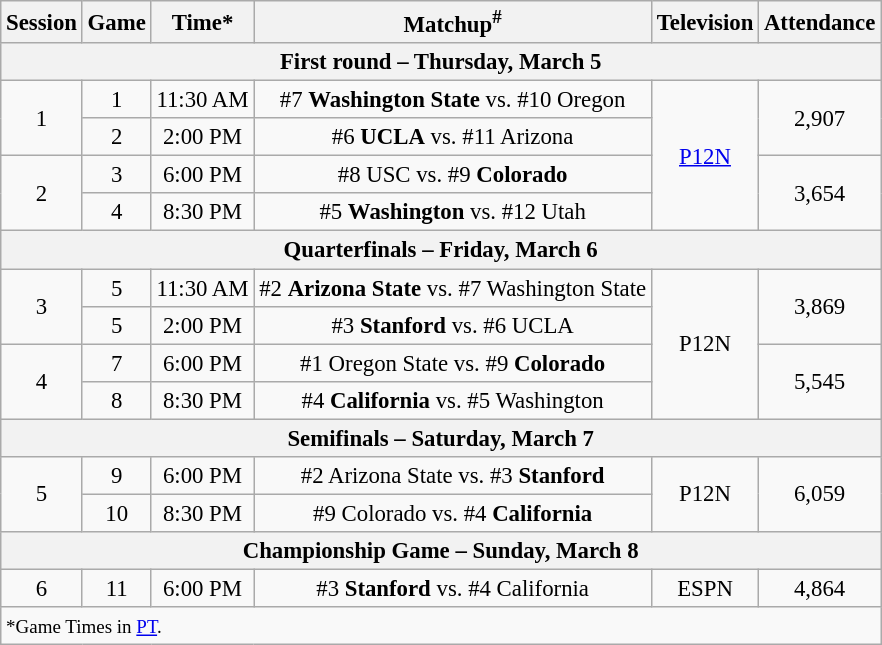<table class="wikitable" style="font-size: 95%; text-align:center;">
<tr>
<th>Session</th>
<th>Game</th>
<th>Time*</th>
<th>Matchup<sup>#</sup></th>
<th>Television</th>
<th>Attendance</th>
</tr>
<tr>
<th colspan=7>First round – Thursday, March 5</th>
</tr>
<tr>
<td rowspan=2>1</td>
<td>1</td>
<td>11:30 AM</td>
<td>#7 <strong>Washington State</strong> vs. #10 Oregon</td>
<td rowspan=4><a href='#'>P12N</a></td>
<td rowspan=2>2,907</td>
</tr>
<tr>
<td>2</td>
<td>2:00 PM</td>
<td>#6 <strong>UCLA</strong> vs. #11 Arizona</td>
</tr>
<tr>
<td rowspan=2>2</td>
<td>3</td>
<td>6:00 PM</td>
<td>#8 USC vs. #9 <strong>Colorado</strong></td>
<td rowspan=2>3,654</td>
</tr>
<tr>
<td>4</td>
<td>8:30 PM</td>
<td>#5 <strong>Washington</strong> vs. #12 Utah</td>
</tr>
<tr>
<th colspan=7>Quarterfinals – Friday, March 6</th>
</tr>
<tr>
<td rowspan=2>3</td>
<td>5</td>
<td>11:30 AM</td>
<td>#2 <strong>Arizona State</strong> vs. #7 Washington State</td>
<td rowspan=4>P12N</td>
<td rowspan=2>3,869</td>
</tr>
<tr>
<td>5</td>
<td>2:00 PM</td>
<td>#3 <strong>Stanford</strong> vs. #6 UCLA</td>
</tr>
<tr>
<td rowspan=2>4</td>
<td>7</td>
<td>6:00 PM</td>
<td>#1 Oregon State vs. #9 <strong>Colorado</strong></td>
<td rowspan=2>5,545</td>
</tr>
<tr>
<td>8</td>
<td>8:30 PM</td>
<td>#4 <strong>California</strong> vs. #5 Washington</td>
</tr>
<tr>
<th colspan=7>Semifinals – Saturday, March 7</th>
</tr>
<tr>
<td rowspan=2>5</td>
<td>9</td>
<td>6:00 PM</td>
<td>#2 Arizona State vs. #3 <strong>Stanford</strong></td>
<td rowspan=2>P12N</td>
<td rowspan=2>6,059</td>
</tr>
<tr>
<td>10</td>
<td>8:30 PM</td>
<td>#9 Colorado vs. #4 <strong>California</strong></td>
</tr>
<tr>
<th colspan=7>Championship Game – Sunday, March 8</th>
</tr>
<tr>
<td>6</td>
<td>11</td>
<td>6:00 PM</td>
<td>#3 <strong>Stanford</strong> vs. #4 California</td>
<td>ESPN</td>
<td>4,864</td>
</tr>
<tr>
<td colspan="6" style="text-align:left;"><small>*Game Times in <a href='#'>PT</a>.</small></td>
</tr>
</table>
